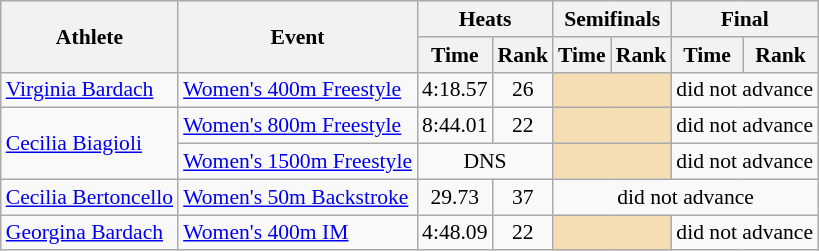<table class=wikitable style="font-size:90%">
<tr>
<th rowspan="2">Athlete</th>
<th rowspan="2">Event</th>
<th colspan="2">Heats</th>
<th colspan="2">Semifinals</th>
<th colspan="2">Final</th>
</tr>
<tr>
<th>Time</th>
<th>Rank</th>
<th>Time</th>
<th>Rank</th>
<th>Time</th>
<th>Rank</th>
</tr>
<tr>
<td rowspan="1"><a href='#'>Virginia Bardach</a></td>
<td><a href='#'>Women's 400m Freestyle</a></td>
<td align=center>4:18.57</td>
<td align=center>26</td>
<td colspan= 2 bgcolor="wheat"></td>
<td align=center colspan=2>did not advance</td>
</tr>
<tr>
<td rowspan="2"><a href='#'>Cecilia Biagioli</a></td>
<td><a href='#'>Women's 800m Freestyle</a></td>
<td align=center>8:44.01</td>
<td align=center>22</td>
<td colspan= 2 bgcolor="wheat"></td>
<td align=center colspan=2>did not advance</td>
</tr>
<tr>
<td><a href='#'>Women's 1500m Freestyle</a></td>
<td align=center colspan=2>DNS</td>
<td colspan= 2 bgcolor="wheat"></td>
<td align=center colspan=2>did not advance</td>
</tr>
<tr>
<td rowspan="1"><a href='#'>Cecilia Bertoncello</a></td>
<td><a href='#'>Women's 50m Backstroke</a></td>
<td align=center>29.73</td>
<td align=center>37</td>
<td align=center colspan=4>did not advance</td>
</tr>
<tr>
<td rowspan="1"><a href='#'>Georgina Bardach</a></td>
<td><a href='#'>Women's 400m IM</a></td>
<td align=center>4:48.09</td>
<td align=center>22</td>
<td colspan= 2 bgcolor="wheat"></td>
<td align=center colspan=2>did not advance</td>
</tr>
</table>
